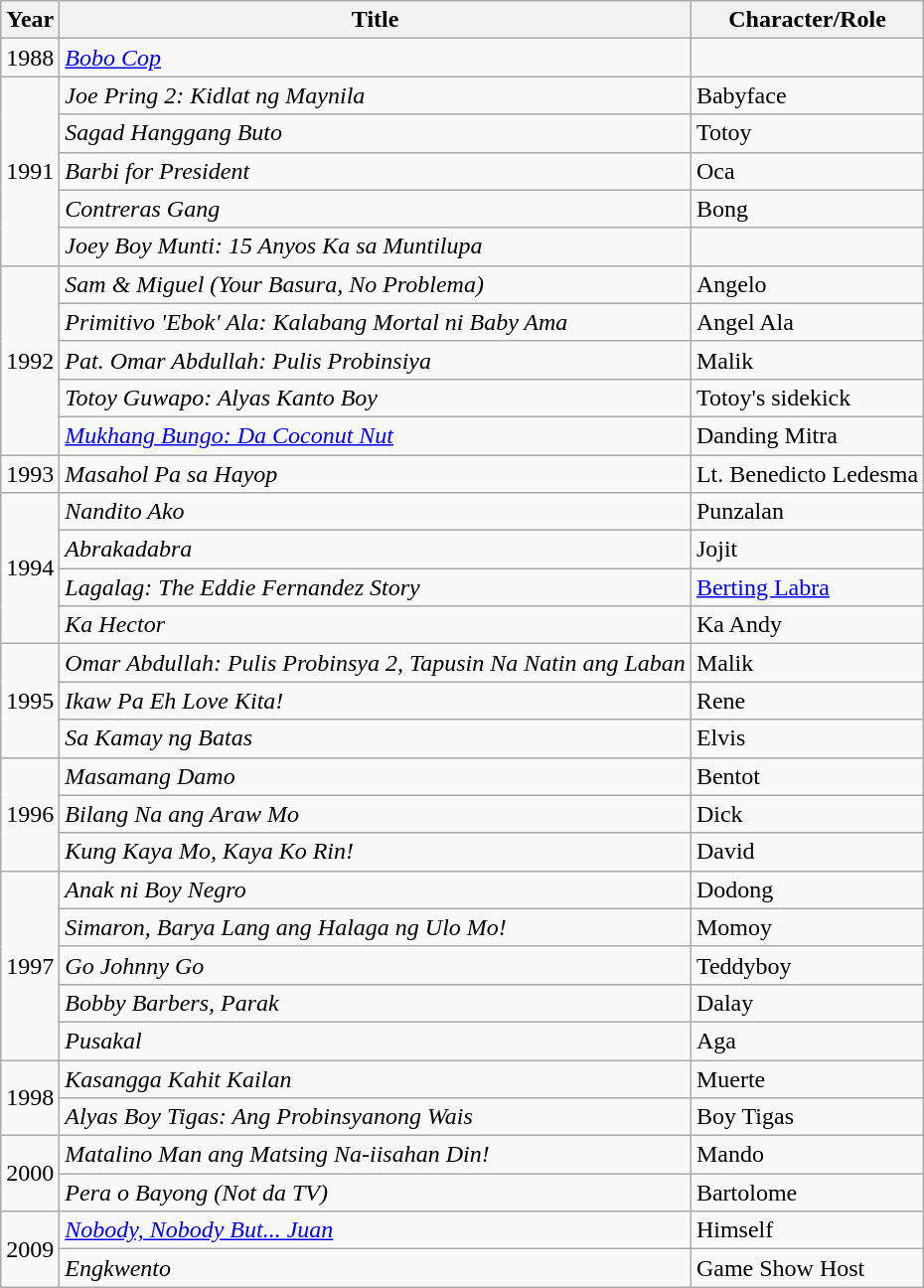<table class="wikitable sortable">
<tr>
<th>Year</th>
<th>Title</th>
<th>Character/Role</th>
</tr>
<tr>
<td>1988</td>
<td><em><a href='#'>Bobo Cop</a></em></td>
<td></td>
</tr>
<tr>
<td rowspan="5">1991</td>
<td><em>Joe Pring 2: Kidlat ng Maynila</em></td>
<td>Babyface</td>
</tr>
<tr>
<td><em>Sagad Hanggang Buto</em></td>
<td>Totoy</td>
</tr>
<tr>
<td><em>Barbi for President</em></td>
<td>Oca</td>
</tr>
<tr>
<td><em>Contreras Gang</em></td>
<td>Bong</td>
</tr>
<tr>
<td><em>Joey Boy Munti: 15 Anyos Ka sa Muntilupa</em></td>
<td></td>
</tr>
<tr>
<td rowspan="5">1992</td>
<td><em>Sam & Miguel (Your Basura, No Problema)</em></td>
<td>Angelo</td>
</tr>
<tr>
<td><em>Primitivo 'Ebok' Ala: Kalabang Mortal ni Baby Ama</em></td>
<td>Angel Ala</td>
</tr>
<tr>
<td><em>Pat. Omar Abdullah: Pulis Probinsiya</em></td>
<td>Malik</td>
</tr>
<tr>
<td><em>Totoy Guwapo: Alyas Kanto Boy</em></td>
<td>Totoy's sidekick</td>
</tr>
<tr>
<td><em><a href='#'>Mukhang Bungo: Da Coconut Nut</a></em></td>
<td>Danding Mitra</td>
</tr>
<tr>
<td>1993</td>
<td><em>Masahol Pa sa Hayop</em></td>
<td>Lt. Benedicto Ledesma</td>
</tr>
<tr>
<td rowspan="4">1994</td>
<td><em>Nandito Ako</em></td>
<td>Punzalan</td>
</tr>
<tr>
<td><em>Abrakadabra</em></td>
<td>Jojit</td>
</tr>
<tr>
<td><em>Lagalag: The Eddie Fernandez Story</em></td>
<td><a href='#'>Berting Labra</a></td>
</tr>
<tr>
<td><em>Ka Hector</em></td>
<td>Ka Andy</td>
</tr>
<tr>
<td rowspan="3">1995</td>
<td><em>Omar Abdullah: Pulis Probinsya 2, Tapusin Na Natin ang Laban</em></td>
<td>Malik</td>
</tr>
<tr>
<td><em>Ikaw Pa Eh Love Kita!</em></td>
<td>Rene</td>
</tr>
<tr>
<td><em>Sa Kamay ng Batas</em></td>
<td>Elvis</td>
</tr>
<tr>
<td rowspan="3">1996</td>
<td><em>Masamang Damo</em></td>
<td>Bentot</td>
</tr>
<tr>
<td><em>Bilang Na ang Araw Mo</em></td>
<td>Dick</td>
</tr>
<tr>
<td><em>Kung Kaya Mo, Kaya Ko Rin!</em></td>
<td>David</td>
</tr>
<tr>
<td rowspan="5">1997</td>
<td><em>Anak ni Boy Negro</em></td>
<td>Dodong</td>
</tr>
<tr>
<td><em>Simaron, Barya Lang ang Halaga ng Ulo Mo!</em></td>
<td>Momoy</td>
</tr>
<tr>
<td><em>Go Johnny Go</em></td>
<td>Teddyboy</td>
</tr>
<tr>
<td><em>Bobby Barbers, Parak</em></td>
<td>Dalay</td>
</tr>
<tr>
<td><em>Pusakal</em></td>
<td>Aga</td>
</tr>
<tr>
<td rowspan="2">1998</td>
<td><em>Kasangga Kahit Kailan</em></td>
<td>Muerte</td>
</tr>
<tr>
<td><em>Alyas Boy Tigas: Ang Probinsyanong Wais</em></td>
<td>Boy Tigas</td>
</tr>
<tr>
<td rowspan="2">2000</td>
<td><em>Matalino Man ang Matsing Na-iisahan Din!</em></td>
<td>Mando</td>
</tr>
<tr>
<td><em>Pera o Bayong (Not da TV)</em></td>
<td>Bartolome</td>
</tr>
<tr>
<td rowspan="2">2009</td>
<td><em><a href='#'>Nobody, Nobody But... Juan</a></em></td>
<td>Himself</td>
</tr>
<tr>
<td><em>Engkwento</em></td>
<td>Game Show Host</td>
</tr>
</table>
